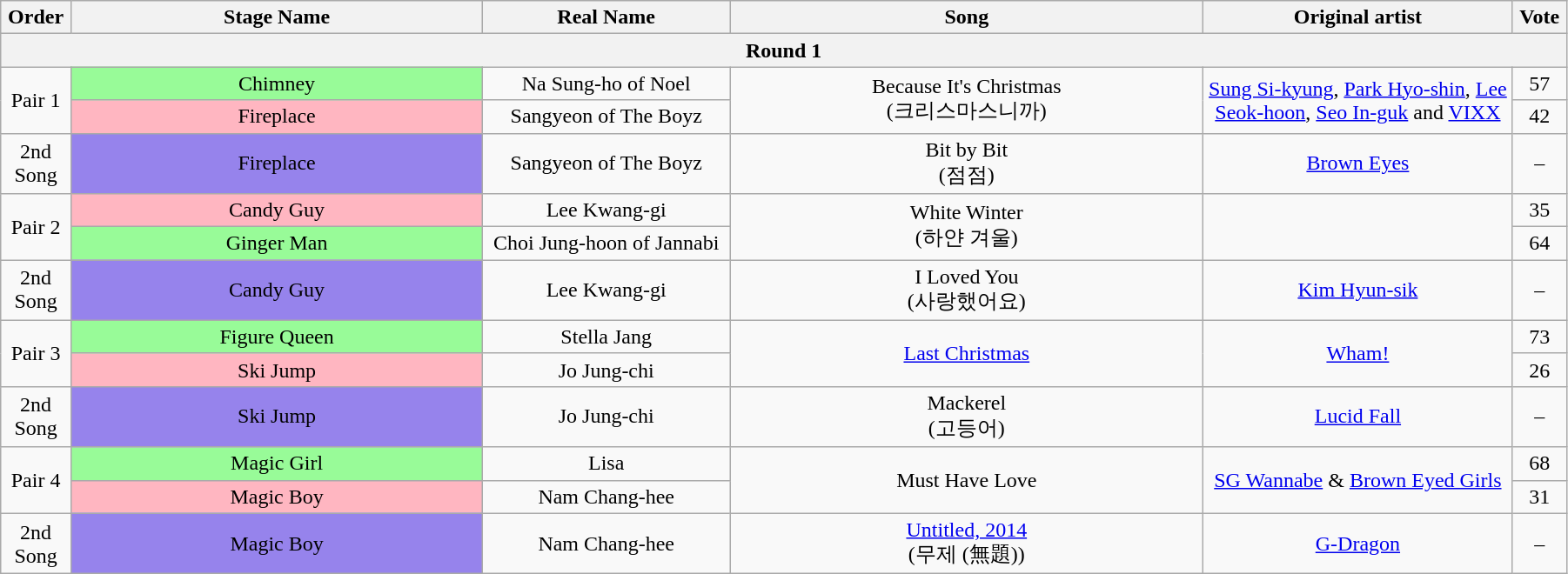<table class="wikitable" style="text-align:center; width:95%;">
<tr>
<th style="width:1%;">Order</th>
<th style="width:20%;">Stage Name</th>
<th style="width:12%;">Real Name</th>
<th style="width:23%;">Song</th>
<th style="width:15%;">Original artist</th>
<th style="width:1%;">Vote</th>
</tr>
<tr>
<th colspan=6>Round 1</th>
</tr>
<tr>
<td rowspan=2>Pair 1</td>
<td bgcolor="palegreen">Chimney</td>
<td>Na Sung-ho of Noel</td>
<td rowspan=2>Because It's Christmas<br>(크리스마스니까)</td>
<td rowspan=2><a href='#'>Sung Si-kyung</a>, <a href='#'>Park Hyo-shin</a>, <a href='#'>Lee Seok-hoon</a>, <a href='#'>Seo In-guk</a> and <a href='#'>VIXX</a></td>
<td>57</td>
</tr>
<tr>
<td bgcolor="lightpink">Fireplace</td>
<td>Sangyeon of The Boyz</td>
<td>42</td>
</tr>
<tr>
<td>2nd Song</td>
<td bgcolor="#9683EC">Fireplace</td>
<td>Sangyeon of The Boyz</td>
<td>Bit by Bit<br>(점점)</td>
<td><a href='#'>Brown Eyes</a></td>
<td>–</td>
</tr>
<tr>
<td rowspan=2>Pair 2</td>
<td bgcolor="lightpink">Candy Guy</td>
<td>Lee Kwang-gi</td>
<td rowspan=2>White Winter<br>(하얀 겨울)</td>
<td rowspan=2></td>
<td>35</td>
</tr>
<tr>
<td bgcolor="palegreen">Ginger Man</td>
<td>Choi Jung-hoon of Jannabi</td>
<td>64</td>
</tr>
<tr>
<td>2nd Song</td>
<td bgcolor="#9683EC">Candy Guy</td>
<td>Lee Kwang-gi</td>
<td>I Loved You<br>(사랑했어요)</td>
<td><a href='#'>Kim Hyun-sik</a></td>
<td>–</td>
</tr>
<tr>
<td rowspan=2>Pair 3</td>
<td bgcolor="palegreen">Figure Queen</td>
<td>Stella Jang</td>
<td rowspan=2><a href='#'>Last Christmas</a></td>
<td rowspan=2><a href='#'>Wham!</a></td>
<td>73</td>
</tr>
<tr>
<td bgcolor="lightpink">Ski Jump</td>
<td>Jo Jung-chi</td>
<td>26</td>
</tr>
<tr>
<td>2nd Song</td>
<td bgcolor="#9683EC">Ski Jump</td>
<td>Jo Jung-chi</td>
<td>Mackerel<br>(고등어)</td>
<td><a href='#'>Lucid Fall</a></td>
<td>–</td>
</tr>
<tr>
<td rowspan=2>Pair 4</td>
<td bgcolor="palegreen">Magic Girl</td>
<td>Lisa</td>
<td rowspan=2>Must Have Love</td>
<td rowspan=2><a href='#'>SG Wannabe</a> & <a href='#'>Brown Eyed Girls</a></td>
<td>68</td>
</tr>
<tr>
<td bgcolor="lightpink">Magic Boy</td>
<td>Nam Chang-hee</td>
<td>31</td>
</tr>
<tr>
<td>2nd Song</td>
<td bgcolor="#9683EC">Magic Boy</td>
<td>Nam Chang-hee</td>
<td><a href='#'>Untitled, 2014</a><br>(무제 (無題))</td>
<td><a href='#'>G-Dragon</a></td>
<td>–</td>
</tr>
</table>
